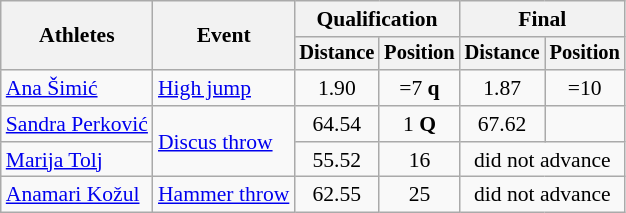<table class=wikitable style="font-size:90%">
<tr>
<th rowspan="2">Athletes</th>
<th rowspan="2">Event</th>
<th colspan="2">Qualification</th>
<th colspan="2">Final</th>
</tr>
<tr style="font-size:95%">
<th>Distance</th>
<th>Position</th>
<th>Distance</th>
<th>Position</th>
</tr>
<tr>
<td><a href='#'>Ana Šimić</a></td>
<td><a href='#'>High jump</a></td>
<td align=center>1.90</td>
<td align=center>=7 <strong>q</strong></td>
<td align=center>1.87</td>
<td align=center>=10</td>
</tr>
<tr>
<td><a href='#'>Sandra Perković</a></td>
<td rowspan=2><a href='#'>Discus throw</a></td>
<td align=center>64.54</td>
<td align=center>1 <strong>Q</strong></td>
<td align=center>67.62</td>
<td align=center></td>
</tr>
<tr>
<td><a href='#'>Marija Tolj</a></td>
<td align=center>55.52</td>
<td align=center>16</td>
<td align=center colspan=2>did not advance</td>
</tr>
<tr>
<td><a href='#'>Anamari Kožul</a></td>
<td><a href='#'>Hammer throw</a></td>
<td align=center>62.55</td>
<td align=center>25</td>
<td align=center colspan=2>did not advance</td>
</tr>
</table>
